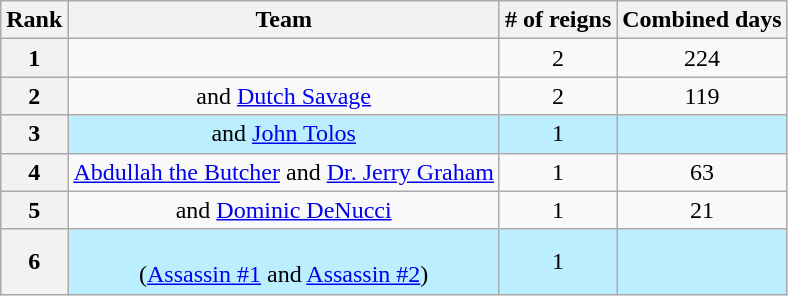<table class="wikitable sortable" style="text-align: center">
<tr>
<th data-sort-type="number" scope="col">Rank</th>
<th scope="col">Team</th>
<th data-sort-type="number" scope="col"># of reigns</th>
<th data-sort-type="number" scope="col">Combined days</th>
</tr>
<tr>
<th>1</th>
<td></td>
<td>2</td>
<td>224</td>
</tr>
<tr>
<th>2</th>
<td> and <a href='#'>Dutch Savage</a></td>
<td>2</td>
<td>119</td>
</tr>
<tr style="background-color:#bbeeff">
<th>3</th>
<td> and <a href='#'>John Tolos</a></td>
<td>1</td>
<td></td>
</tr>
<tr>
<th>4</th>
<td><a href='#'>Abdullah the Butcher</a> and <a href='#'>Dr. Jerry Graham</a></td>
<td>1</td>
<td>63</td>
</tr>
<tr>
<th>5</th>
<td> and <a href='#'>Dominic DeNucci</a></td>
<td>1</td>
<td>21</td>
</tr>
<tr style="background-color:#bbeeff">
<th>6</th>
<td><br>(<a href='#'>Assassin #1</a> and <a href='#'>Assassin #2</a>)</td>
<td>1</td>
<td></td>
</tr>
</table>
